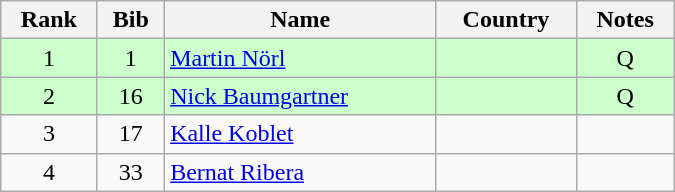<table class="wikitable" style="text-align:center; width:450px">
<tr>
<th>Rank</th>
<th>Bib</th>
<th>Name</th>
<th>Country</th>
<th>Notes</th>
</tr>
<tr bgcolor=ccffcc>
<td>1</td>
<td>1</td>
<td align=left><a href='#'>Martin Nörl</a></td>
<td align=left></td>
<td>Q</td>
</tr>
<tr bgcolor=ccffcc>
<td>2</td>
<td>16</td>
<td align=left><a href='#'>Nick Baumgartner</a></td>
<td align=left></td>
<td>Q</td>
</tr>
<tr>
<td>3</td>
<td>17</td>
<td align=left><a href='#'>Kalle Koblet</a></td>
<td align=left></td>
<td></td>
</tr>
<tr>
<td>4</td>
<td>33</td>
<td align=left><a href='#'>Bernat Ribera</a></td>
<td align=left></td>
<td></td>
</tr>
</table>
